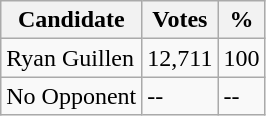<table class="wikitable">
<tr>
<th>Candidate</th>
<th>Votes</th>
<th>%</th>
</tr>
<tr>
<td>Ryan Guillen</td>
<td>12,711</td>
<td>100</td>
</tr>
<tr>
<td>No Opponent</td>
<td>--</td>
<td>--</td>
</tr>
</table>
